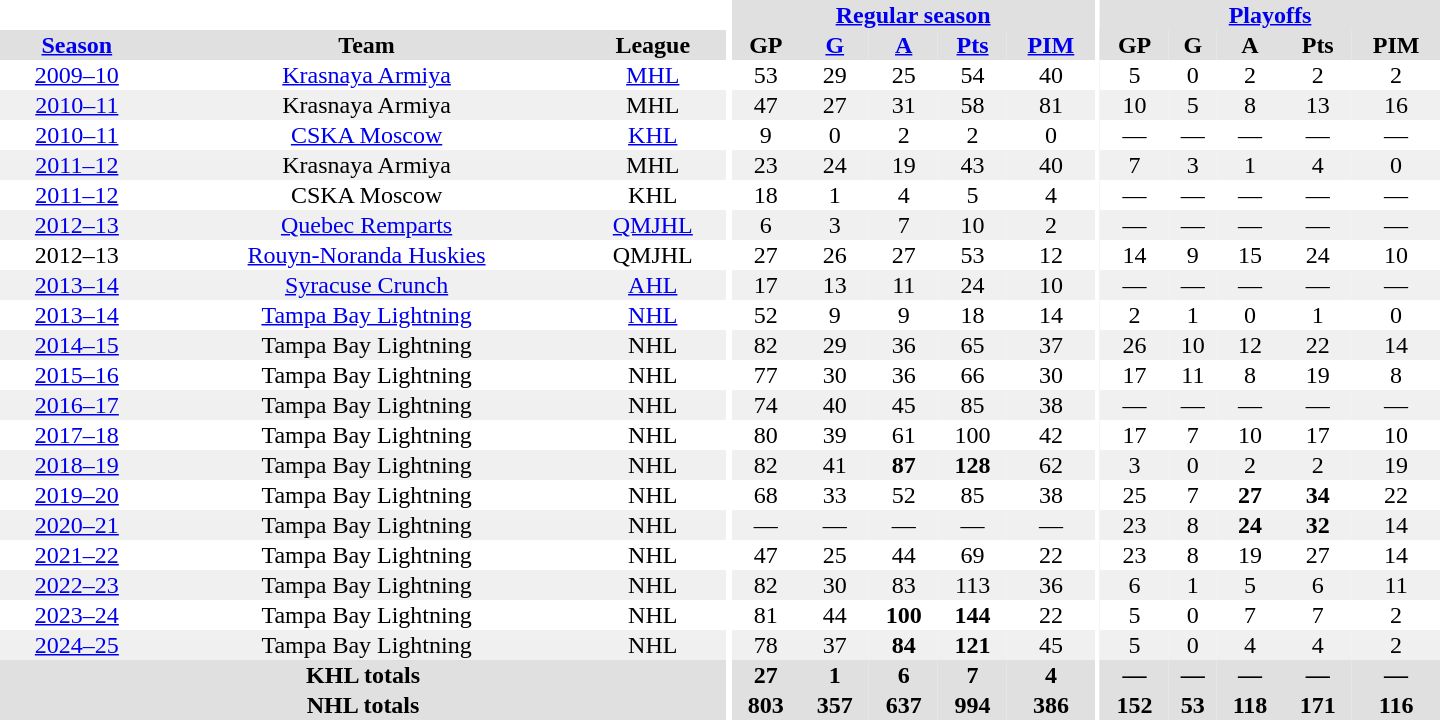<table border="0" cellpadding="1" cellspacing="0" style="text-align:center; width:60em">
<tr bgcolor="#e0e0e0">
<th colspan="3" bgcolor="#ffffff"></th>
<th rowspan="100" bgcolor="#ffffff"></th>
<th colspan="5"><a href='#'>Regular season</a></th>
<th rowspan="100" bgcolor="#ffffff"></th>
<th colspan="5"><a href='#'>Playoffs</a></th>
</tr>
<tr bgcolor="#e0e0e0">
<th><a href='#'>Season</a></th>
<th>Team</th>
<th>League</th>
<th>GP</th>
<th><a href='#'>G</a></th>
<th><a href='#'>A</a></th>
<th><a href='#'>Pts</a></th>
<th><a href='#'>PIM</a></th>
<th>GP</th>
<th>G</th>
<th>A</th>
<th>Pts</th>
<th>PIM</th>
</tr>
<tr>
<td><a href='#'>2009–10</a></td>
<td><a href='#'>Krasnaya Armiya</a></td>
<td><a href='#'>MHL</a></td>
<td>53</td>
<td>29</td>
<td>25</td>
<td>54</td>
<td>40</td>
<td>5</td>
<td>0</td>
<td>2</td>
<td>2</td>
<td>2</td>
</tr>
<tr bgcolor="#f0f0f0">
<td><a href='#'>2010–11</a></td>
<td>Krasnaya Armiya</td>
<td>MHL</td>
<td>47</td>
<td>27</td>
<td>31</td>
<td>58</td>
<td>81</td>
<td>10</td>
<td>5</td>
<td>8</td>
<td>13</td>
<td>16</td>
</tr>
<tr>
<td><a href='#'>2010–11</a></td>
<td><a href='#'>CSKA Moscow</a></td>
<td><a href='#'>KHL</a></td>
<td>9</td>
<td>0</td>
<td>2</td>
<td>2</td>
<td>0</td>
<td>—</td>
<td>—</td>
<td>—</td>
<td>—</td>
<td>—</td>
</tr>
<tr bgcolor="#f0f0f0">
<td><a href='#'>2011–12</a></td>
<td>Krasnaya Armiya</td>
<td>MHL</td>
<td>23</td>
<td>24</td>
<td>19</td>
<td>43</td>
<td>40</td>
<td>7</td>
<td>3</td>
<td>1</td>
<td>4</td>
<td>0</td>
</tr>
<tr>
<td><a href='#'>2011–12</a></td>
<td>CSKA Moscow</td>
<td>KHL</td>
<td>18</td>
<td>1</td>
<td>4</td>
<td>5</td>
<td>4</td>
<td>—</td>
<td>—</td>
<td>—</td>
<td>—</td>
<td>—</td>
</tr>
<tr bgcolor="#f0f0f0">
<td><a href='#'>2012–13</a></td>
<td><a href='#'>Quebec Remparts</a></td>
<td><a href='#'>QMJHL</a></td>
<td>6</td>
<td>3</td>
<td>7</td>
<td>10</td>
<td>2</td>
<td>—</td>
<td>—</td>
<td>—</td>
<td>—</td>
<td>—</td>
</tr>
<tr>
<td>2012–13</td>
<td><a href='#'>Rouyn-Noranda Huskies</a></td>
<td>QMJHL</td>
<td>27</td>
<td>26</td>
<td>27</td>
<td>53</td>
<td>12</td>
<td>14</td>
<td>9</td>
<td>15</td>
<td>24</td>
<td>10</td>
</tr>
<tr bgcolor="#f0f0f0">
<td><a href='#'>2013–14</a></td>
<td><a href='#'>Syracuse Crunch</a></td>
<td><a href='#'>AHL</a></td>
<td>17</td>
<td>13</td>
<td>11</td>
<td>24</td>
<td>10</td>
<td>—</td>
<td>—</td>
<td>—</td>
<td>—</td>
<td>—</td>
</tr>
<tr>
<td><a href='#'>2013–14</a></td>
<td><a href='#'>Tampa Bay Lightning</a></td>
<td><a href='#'>NHL</a></td>
<td>52</td>
<td>9</td>
<td>9</td>
<td>18</td>
<td>14</td>
<td>2</td>
<td>1</td>
<td>0</td>
<td>1</td>
<td>0</td>
</tr>
<tr bgcolor="#f0f0f0">
<td><a href='#'>2014–15</a></td>
<td>Tampa Bay Lightning</td>
<td>NHL</td>
<td>82</td>
<td>29</td>
<td>36</td>
<td>65</td>
<td>37</td>
<td>26</td>
<td>10</td>
<td>12</td>
<td>22</td>
<td>14</td>
</tr>
<tr>
<td><a href='#'>2015–16</a></td>
<td>Tampa Bay Lightning</td>
<td>NHL</td>
<td>77</td>
<td>30</td>
<td>36</td>
<td>66</td>
<td>30</td>
<td>17</td>
<td>11</td>
<td>8</td>
<td>19</td>
<td>8</td>
</tr>
<tr bgcolor="#f0f0f0">
<td><a href='#'>2016–17</a></td>
<td>Tampa Bay Lightning</td>
<td>NHL</td>
<td>74</td>
<td>40</td>
<td>45</td>
<td>85</td>
<td>38</td>
<td>—</td>
<td>—</td>
<td>—</td>
<td>—</td>
<td>—</td>
</tr>
<tr>
<td><a href='#'>2017–18</a></td>
<td>Tampa Bay Lightning</td>
<td>NHL</td>
<td>80</td>
<td>39</td>
<td>61</td>
<td>100</td>
<td>42</td>
<td>17</td>
<td>7</td>
<td>10</td>
<td>17</td>
<td>10</td>
</tr>
<tr bgcolor="#f0f0f0">
<td><a href='#'>2018–19</a></td>
<td>Tampa Bay Lightning</td>
<td>NHL</td>
<td>82</td>
<td>41</td>
<td><strong>87</strong></td>
<td><strong>128</strong></td>
<td>62</td>
<td>3</td>
<td>0</td>
<td>2</td>
<td>2</td>
<td>19</td>
</tr>
<tr>
<td><a href='#'>2019–20</a></td>
<td>Tampa Bay Lightning</td>
<td>NHL</td>
<td>68</td>
<td>33</td>
<td>52</td>
<td>85</td>
<td>38</td>
<td>25</td>
<td>7</td>
<td><strong>27</strong></td>
<td><strong>34</strong></td>
<td>22</td>
</tr>
<tr bgcolor="#f0f0f0">
<td><a href='#'>2020–21</a></td>
<td>Tampa Bay Lightning</td>
<td>NHL</td>
<td>—</td>
<td>—</td>
<td>—</td>
<td>—</td>
<td>—</td>
<td>23</td>
<td>8</td>
<td><strong>24</strong></td>
<td><strong>32</strong></td>
<td>14</td>
</tr>
<tr>
<td><a href='#'>2021–22</a></td>
<td>Tampa Bay Lightning</td>
<td>NHL</td>
<td>47</td>
<td>25</td>
<td>44</td>
<td>69</td>
<td>22</td>
<td>23</td>
<td>8</td>
<td>19</td>
<td>27</td>
<td>14</td>
</tr>
<tr bgcolor="#f0f0f0">
<td><a href='#'>2022–23</a></td>
<td>Tampa Bay Lightning</td>
<td>NHL</td>
<td>82</td>
<td>30</td>
<td>83</td>
<td>113</td>
<td>36</td>
<td>6</td>
<td>1</td>
<td>5</td>
<td>6</td>
<td>11</td>
</tr>
<tr>
<td><a href='#'>2023–24</a></td>
<td>Tampa Bay Lightning</td>
<td>NHL</td>
<td>81</td>
<td>44</td>
<td><strong>100</strong></td>
<td><strong>144</strong></td>
<td>22</td>
<td>5</td>
<td>0</td>
<td>7</td>
<td>7</td>
<td>2</td>
</tr>
<tr bgcolor="#f0f0f0">
<td><a href='#'>2024–25</a></td>
<td>Tampa Bay Lightning</td>
<td>NHL</td>
<td>78</td>
<td>37</td>
<td><strong>84</strong></td>
<td><strong>121</strong></td>
<td>45</td>
<td>5</td>
<td>0</td>
<td>4</td>
<td>4</td>
<td>2</td>
</tr>
<tr bgcolor="#e0e0e0">
<th colspan="3">KHL totals</th>
<th>27</th>
<th>1</th>
<th>6</th>
<th>7</th>
<th>4</th>
<th>—</th>
<th>—</th>
<th>—</th>
<th>—</th>
<th>—</th>
</tr>
<tr bgcolor="#e0e0e0">
<th colspan="3">NHL totals</th>
<th>803</th>
<th>357</th>
<th>637</th>
<th>994</th>
<th>386</th>
<th>152</th>
<th>53</th>
<th>118</th>
<th>171</th>
<th>116</th>
</tr>
</table>
